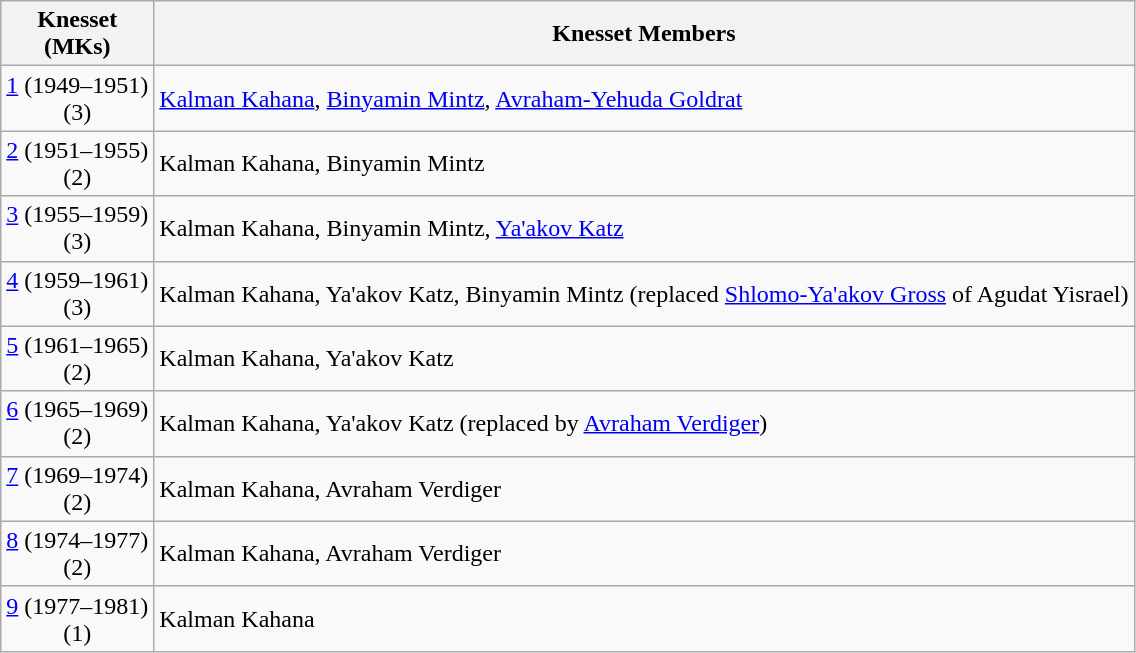<table class="wikitable" style="text-align:center;">
<tr>
<th>Knesset<br>(MKs)</th>
<th>Knesset Members</th>
</tr>
<tr>
<td><a href='#'>1</a> (1949–1951)<br>(3)</td>
<td align=left><a href='#'>Kalman Kahana</a>, <a href='#'>Binyamin Mintz</a>, <a href='#'>Avraham-Yehuda Goldrat</a></td>
</tr>
<tr>
<td><a href='#'>2</a> (1951–1955)<br>(2)</td>
<td align=left>Kalman Kahana, Binyamin Mintz</td>
</tr>
<tr>
<td><a href='#'>3</a> (1955–1959)<br>(3)</td>
<td align=left>Kalman Kahana, Binyamin Mintz, <a href='#'>Ya'akov Katz</a></td>
</tr>
<tr>
<td><a href='#'>4</a> (1959–1961)<br>(3)</td>
<td align=left>Kalman Kahana, Ya'akov Katz, Binyamin Mintz (replaced <a href='#'>Shlomo-Ya'akov Gross</a> of Agudat Yisrael)</td>
</tr>
<tr>
<td><a href='#'>5</a> (1961–1965)<br>(2)</td>
<td align=left>Kalman Kahana, Ya'akov Katz</td>
</tr>
<tr>
<td><a href='#'>6</a> (1965–1969)<br>(2)</td>
<td align=left>Kalman Kahana, Ya'akov Katz (replaced by <a href='#'>Avraham Verdiger</a>)</td>
</tr>
<tr>
<td><a href='#'>7</a> (1969–1974)<br>(2)</td>
<td align=left>Kalman Kahana, Avraham Verdiger</td>
</tr>
<tr>
<td><a href='#'>8</a> (1974–1977)<br>(2)</td>
<td align=left>Kalman Kahana, Avraham Verdiger</td>
</tr>
<tr>
<td><a href='#'>9</a> (1977–1981)<br>(1)</td>
<td align=left>Kalman Kahana</td>
</tr>
</table>
